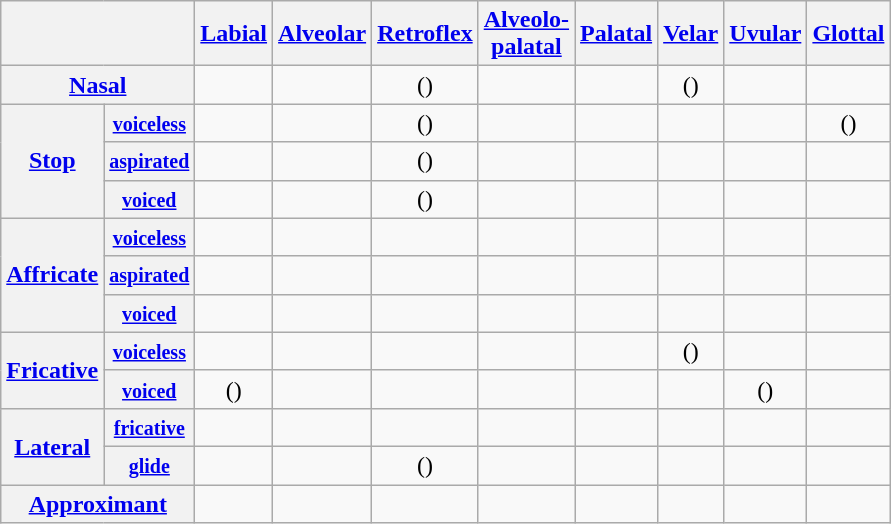<table class="wikitable" style="text-align: center;">
<tr>
<th colspan="2"></th>
<th><a href='#'>Labial</a></th>
<th><a href='#'>Alveolar</a></th>
<th><a href='#'>Retroflex</a></th>
<th><a href='#'>Alveolo-<br>palatal</a></th>
<th><a href='#'>Palatal</a></th>
<th><a href='#'>Velar</a></th>
<th><a href='#'>Uvular</a></th>
<th><a href='#'>Glottal</a></th>
</tr>
<tr>
<th colspan="2"><a href='#'>Nasal</a></th>
<td></td>
<td></td>
<td>()</td>
<td></td>
<td></td>
<td>()</td>
<td></td>
<td></td>
</tr>
<tr>
<th rowspan="3"><a href='#'>Stop</a></th>
<th><small><a href='#'>voiceless</a></small></th>
<td></td>
<td></td>
<td>()</td>
<td></td>
<td></td>
<td></td>
<td></td>
<td>()</td>
</tr>
<tr>
<th><small><a href='#'>aspirated</a></small></th>
<td></td>
<td></td>
<td>()</td>
<td></td>
<td></td>
<td></td>
<td></td>
<td></td>
</tr>
<tr>
<th><small><a href='#'>voiced</a></small></th>
<td></td>
<td></td>
<td>()</td>
<td></td>
<td></td>
<td></td>
<td></td>
<td></td>
</tr>
<tr>
<th rowspan="3"><a href='#'>Affricate</a></th>
<th><small><a href='#'>voiceless</a></small></th>
<td></td>
<td></td>
<td></td>
<td></td>
<td></td>
<td></td>
<td></td>
<td></td>
</tr>
<tr>
<th><small><a href='#'>aspirated</a></small></th>
<td></td>
<td></td>
<td></td>
<td></td>
<td></td>
<td></td>
<td></td>
<td></td>
</tr>
<tr>
<th><small><a href='#'>voiced</a></small></th>
<td></td>
<td></td>
<td></td>
<td></td>
<td></td>
<td></td>
<td></td>
<td></td>
</tr>
<tr>
<th rowspan="2"><a href='#'>Fricative</a></th>
<th><small><a href='#'>voiceless</a></small></th>
<td></td>
<td></td>
<td></td>
<td></td>
<td></td>
<td>()</td>
<td></td>
<td></td>
</tr>
<tr>
<th><small><a href='#'>voiced</a></small></th>
<td>()</td>
<td></td>
<td></td>
<td></td>
<td></td>
<td></td>
<td>()</td>
<td></td>
</tr>
<tr>
<th rowspan="2"><a href='#'>Lateral</a></th>
<th><small><a href='#'>fricative</a></small></th>
<td></td>
<td></td>
<td></td>
<td></td>
<td></td>
<td></td>
<td></td>
<td></td>
</tr>
<tr>
<th><small><a href='#'>glide</a></small></th>
<td></td>
<td></td>
<td>()</td>
<td></td>
<td></td>
<td></td>
<td></td>
<td></td>
</tr>
<tr>
<th colspan="2"><a href='#'>Approximant</a></th>
<td></td>
<td></td>
<td></td>
<td></td>
<td></td>
<td></td>
<td></td>
<td></td>
</tr>
</table>
